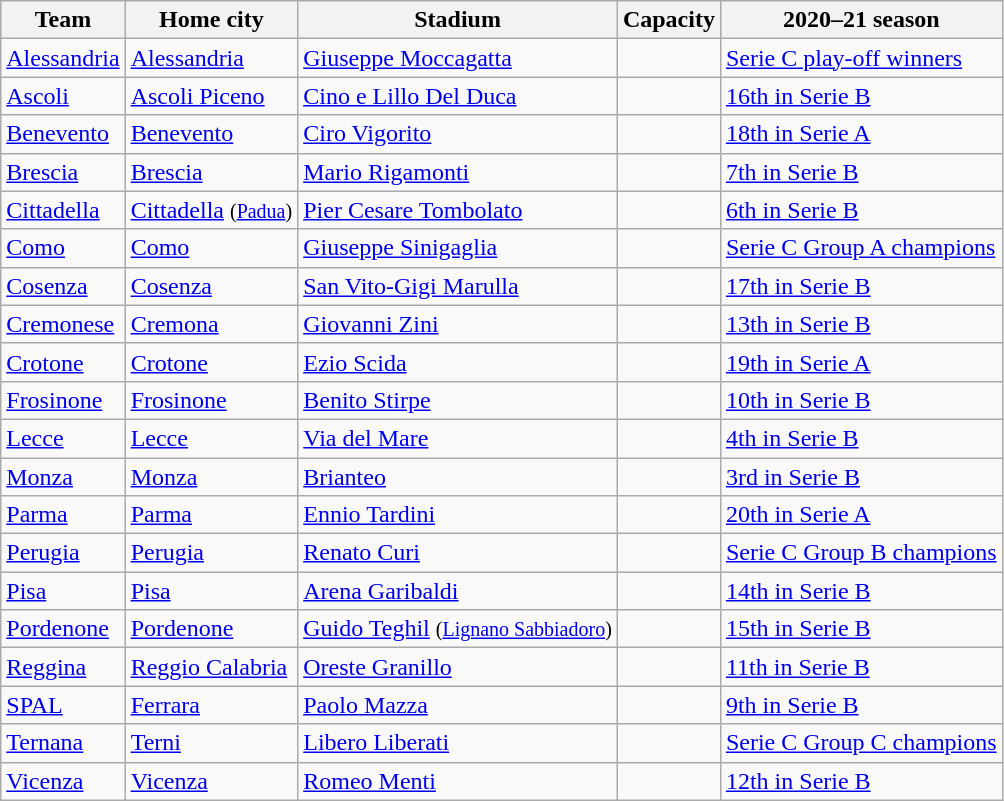<table class="wikitable sortable">
<tr>
<th>Team</th>
<th>Home city</th>
<th>Stadium</th>
<th>Capacity</th>
<th>2020–21 season</th>
</tr>
<tr>
<td><a href='#'>Alessandria</a></td>
<td><a href='#'>Alessandria</a></td>
<td><a href='#'>Giuseppe Moccagatta</a></td>
<td style="text-align:center;"></td>
<td><a href='#'>Serie C play-off winners</a></td>
</tr>
<tr>
<td><a href='#'>Ascoli</a></td>
<td><a href='#'>Ascoli Piceno</a></td>
<td><a href='#'>Cino e Lillo Del Duca</a></td>
<td style="text-align:center;"></td>
<td><a href='#'>16th in Serie B</a></td>
</tr>
<tr>
<td><a href='#'>Benevento</a></td>
<td><a href='#'>Benevento</a></td>
<td><a href='#'>Ciro Vigorito</a></td>
<td style="text-align:center;"></td>
<td><a href='#'>18th in Serie A</a></td>
</tr>
<tr>
<td><a href='#'>Brescia</a></td>
<td><a href='#'>Brescia</a></td>
<td><a href='#'>Mario Rigamonti</a></td>
<td style="text-align:center;"></td>
<td><a href='#'>7th in Serie B</a></td>
</tr>
<tr>
<td><a href='#'>Cittadella</a></td>
<td><a href='#'>Cittadella</a> <small>(<a href='#'>Padua</a>)</small></td>
<td><a href='#'>Pier Cesare Tombolato</a></td>
<td style="text-align:center;"></td>
<td><a href='#'>6th in Serie B</a></td>
</tr>
<tr>
<td><a href='#'>Como</a></td>
<td><a href='#'>Como</a></td>
<td><a href='#'>Giuseppe Sinigaglia</a></td>
<td style="text-align:center;"></td>
<td><a href='#'>Serie C Group A champions</a></td>
</tr>
<tr>
<td><a href='#'>Cosenza</a></td>
<td><a href='#'>Cosenza</a></td>
<td><a href='#'>San Vito-Gigi Marulla</a></td>
<td style="text-align:center;"></td>
<td><a href='#'>17th in Serie B</a></td>
</tr>
<tr>
<td><a href='#'>Cremonese</a></td>
<td><a href='#'>Cremona</a></td>
<td><a href='#'>Giovanni Zini</a></td>
<td style="text-align:center;"></td>
<td><a href='#'>13th in Serie B</a></td>
</tr>
<tr>
<td><a href='#'>Crotone</a></td>
<td><a href='#'>Crotone</a></td>
<td><a href='#'>Ezio Scida</a></td>
<td style="text-align:center;"></td>
<td><a href='#'>19th in Serie A</a></td>
</tr>
<tr>
<td><a href='#'>Frosinone</a></td>
<td><a href='#'>Frosinone</a></td>
<td><a href='#'>Benito Stirpe</a></td>
<td style="text-align:center;"></td>
<td><a href='#'>10th in Serie B</a></td>
</tr>
<tr>
<td><a href='#'>Lecce</a></td>
<td><a href='#'>Lecce</a></td>
<td><a href='#'>Via del Mare</a></td>
<td style="text-align:center;"></td>
<td><a href='#'>4th in Serie B</a></td>
</tr>
<tr>
<td><a href='#'>Monza</a></td>
<td><a href='#'>Monza</a></td>
<td><a href='#'>Brianteo</a></td>
<td style="text-align:center;"></td>
<td><a href='#'>3rd in Serie B</a></td>
</tr>
<tr>
<td><a href='#'>Parma</a></td>
<td><a href='#'>Parma</a></td>
<td><a href='#'>Ennio Tardini</a></td>
<td style="text-align:center;"></td>
<td><a href='#'>20th in Serie A</a></td>
</tr>
<tr>
<td><a href='#'>Perugia</a></td>
<td><a href='#'>Perugia</a></td>
<td><a href='#'>Renato Curi</a></td>
<td style="text-align:center;"></td>
<td><a href='#'>Serie C Group B champions</a></td>
</tr>
<tr>
<td><a href='#'>Pisa</a></td>
<td><a href='#'>Pisa</a></td>
<td><a href='#'>Arena Garibaldi</a></td>
<td style="text-align:center;"></td>
<td><a href='#'>14th in Serie B</a></td>
</tr>
<tr>
<td><a href='#'>Pordenone</a></td>
<td><a href='#'>Pordenone</a></td>
<td><a href='#'>Guido Teghil</a> <small>(<a href='#'>Lignano Sabbiadoro</a>)</small></td>
<td style="text-align:center;"></td>
<td><a href='#'>15th in Serie B</a></td>
</tr>
<tr>
<td><a href='#'>Reggina</a></td>
<td><a href='#'>Reggio Calabria</a></td>
<td><a href='#'>Oreste Granillo</a></td>
<td style="text-align:center;"></td>
<td><a href='#'>11th in Serie B</a></td>
</tr>
<tr>
<td><a href='#'>SPAL</a></td>
<td><a href='#'>Ferrara</a></td>
<td><a href='#'>Paolo Mazza</a></td>
<td style="text-align:center;"></td>
<td><a href='#'>9th in Serie B</a></td>
</tr>
<tr>
<td><a href='#'>Ternana</a></td>
<td><a href='#'>Terni</a></td>
<td><a href='#'>Libero Liberati</a></td>
<td style="text-align:center;"></td>
<td><a href='#'>Serie C Group C champions</a></td>
</tr>
<tr>
<td><a href='#'>Vicenza</a></td>
<td><a href='#'>Vicenza</a></td>
<td><a href='#'>Romeo Menti</a></td>
<td style="text-align:center;"></td>
<td><a href='#'>12th in Serie B</a></td>
</tr>
</table>
